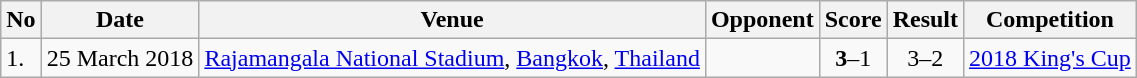<table class="wikitable" style="font-size:100%;">
<tr>
<th>No</th>
<th>Date</th>
<th>Venue</th>
<th>Opponent</th>
<th>Score</th>
<th>Result</th>
<th>Competition</th>
</tr>
<tr>
<td>1.</td>
<td>25 March 2018</td>
<td><a href='#'>Rajamangala National Stadium</a>, <a href='#'>Bangkok</a>, <a href='#'>Thailand</a></td>
<td></td>
<td align=center><strong>3</strong>–1</td>
<td align=center>3–2</td>
<td><a href='#'>2018 King's Cup</a></td>
</tr>
</table>
